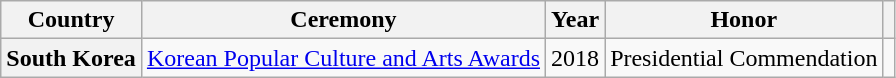<table class="wikitable sortable plainrowheaders">
<tr>
<th scope="col">Country</th>
<th scope="col">Ceremony</th>
<th scope="col">Year</th>
<th scope="col">Honor</th>
<th scope="col" class="unsortable"></th>
</tr>
<tr>
<th scope="row">South Korea</th>
<td><a href='#'>Korean Popular Culture and Arts Awards</a></td>
<td>2018</td>
<td>Presidential Commendation</td>
<td></td>
</tr>
</table>
